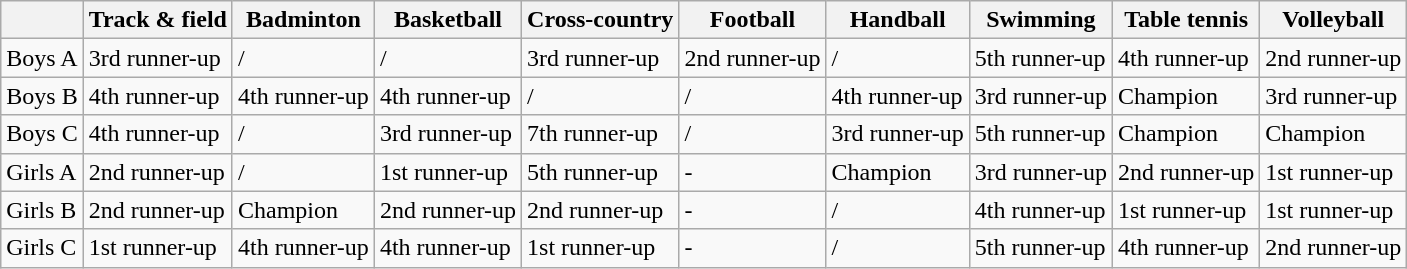<table class="wikitable">
<tr>
<th></th>
<th>Track & field</th>
<th>Badminton</th>
<th>Basketball</th>
<th>Cross-country</th>
<th>Football</th>
<th>Handball</th>
<th>Swimming</th>
<th>Table tennis</th>
<th>Volleyball</th>
</tr>
<tr>
<td>Boys A</td>
<td>3rd runner-up</td>
<td>/</td>
<td>/</td>
<td>3rd runner-up</td>
<td>2nd runner-up</td>
<td>/</td>
<td>5th runner-up</td>
<td>4th runner-up</td>
<td>2nd runner-up</td>
</tr>
<tr>
<td>Boys B</td>
<td>4th runner-up</td>
<td>4th runner-up</td>
<td>4th runner-up</td>
<td>/</td>
<td>/</td>
<td>4th runner-up</td>
<td>3rd runner-up</td>
<td>Champion</td>
<td>3rd runner-up</td>
</tr>
<tr>
<td>Boys C</td>
<td>4th runner-up</td>
<td>/</td>
<td>3rd runner-up</td>
<td>7th runner-up</td>
<td>/</td>
<td>3rd runner-up</td>
<td>5th runner-up</td>
<td>Champion</td>
<td>Champion</td>
</tr>
<tr>
<td>Girls A</td>
<td>2nd runner-up</td>
<td>/</td>
<td>1st runner-up</td>
<td>5th runner-up</td>
<td>-</td>
<td>Champion</td>
<td>3rd runner-up</td>
<td>2nd runner-up</td>
<td>1st runner-up</td>
</tr>
<tr>
<td>Girls B</td>
<td>2nd runner-up</td>
<td>Champion</td>
<td>2nd runner-up</td>
<td>2nd runner-up</td>
<td>-</td>
<td>/</td>
<td>4th runner-up</td>
<td>1st runner-up</td>
<td>1st runner-up</td>
</tr>
<tr>
<td>Girls C</td>
<td>1st runner-up</td>
<td>4th runner-up</td>
<td>4th runner-up</td>
<td>1st runner-up</td>
<td>-</td>
<td>/</td>
<td>5th runner-up</td>
<td>4th runner-up</td>
<td>2nd runner-up</td>
</tr>
</table>
